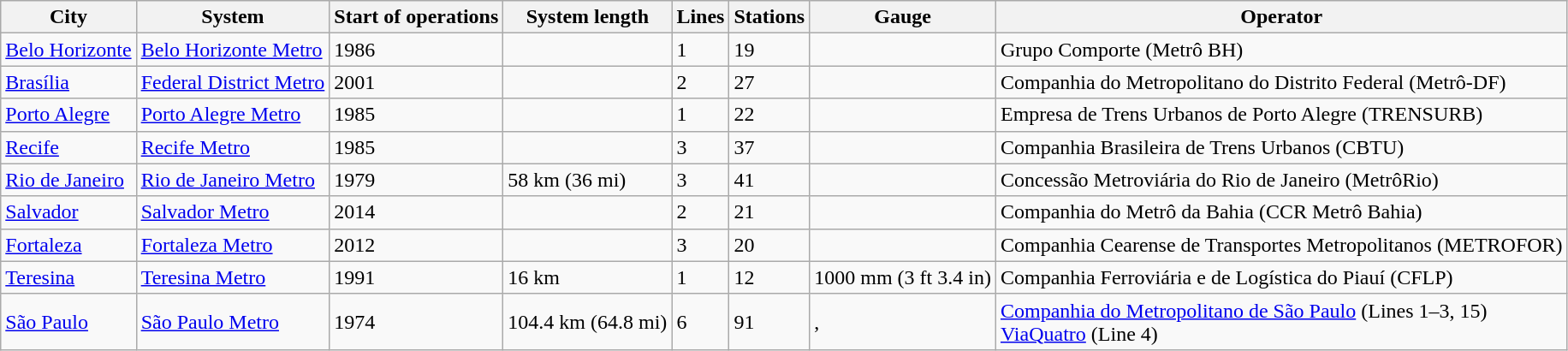<table class="wikitable sortable">
<tr>
<th>City</th>
<th>System</th>
<th>Start of operations</th>
<th>System length</th>
<th>Lines</th>
<th>Stations</th>
<th>Gauge</th>
<th>Operator</th>
</tr>
<tr>
<td><a href='#'>Belo Horizonte</a></td>
<td><a href='#'>Belo Horizonte Metro</a></td>
<td>1986</td>
<td></td>
<td>1</td>
<td>19</td>
<td></td>
<td> Grupo Comporte (Metrô BH)</td>
</tr>
<tr>
<td><a href='#'>Brasília</a></td>
<td><a href='#'>Federal District Metro</a></td>
<td>2001</td>
<td></td>
<td>2</td>
<td>27</td>
<td></td>
<td> Companhia do Metropolitano do Distrito Federal (Metrô-DF)</td>
</tr>
<tr>
<td><a href='#'>Porto Alegre</a></td>
<td><a href='#'>Porto Alegre Metro</a></td>
<td>1985</td>
<td></td>
<td>1</td>
<td>22</td>
<td></td>
<td> Empresa de Trens Urbanos de Porto Alegre (TRENSURB)</td>
</tr>
<tr>
<td><a href='#'>Recife</a></td>
<td><a href='#'>Recife Metro</a></td>
<td>1985</td>
<td></td>
<td>3</td>
<td>37</td>
<td></td>
<td> Companhia Brasileira de Trens Urbanos (CBTU)</td>
</tr>
<tr>
<td><a href='#'>Rio de Janeiro</a></td>
<td><a href='#'>Rio de Janeiro Metro</a></td>
<td>1979</td>
<td>58 km (36 mi)</td>
<td>3</td>
<td>41</td>
<td></td>
<td> Concessão Metroviária do Rio de Janeiro (MetrôRio)</td>
</tr>
<tr>
<td><a href='#'>Salvador</a></td>
<td><a href='#'>Salvador Metro</a></td>
<td>2014</td>
<td></td>
<td>2</td>
<td>21</td>
<td></td>
<td> Companhia do Metrô da Bahia (CCR Metrô Bahia)</td>
</tr>
<tr>
<td><a href='#'>Fortaleza</a></td>
<td><a href='#'>Fortaleza Metro</a></td>
<td>2012</td>
<td></td>
<td>3</td>
<td>20</td>
<td></td>
<td> Companhia Cearense de Transportes Metropolitanos (METROFOR)</td>
</tr>
<tr>
<td><a href='#'>Teresina</a></td>
<td><a href='#'>Teresina Metro</a></td>
<td>1991</td>
<td>16 km</td>
<td>1</td>
<td>12</td>
<td>1000 mm (3 ft 3.4 in)</td>
<td> Companhia Ferroviária e de Logística do Piauí (CFLP)</td>
</tr>
<tr>
<td><a href='#'>São Paulo</a></td>
<td><a href='#'>São Paulo Metro</a></td>
<td>1974</td>
<td>104.4 km (64.8 mi)</td>
<td>6</td>
<td>91</td>
<td>,<br></td>
<td> <a href='#'>Companhia do Metropolitano de São Paulo</a> (Lines 1–3, 15)<br> <a href='#'>ViaQuatro</a> (Line 4)<br></td>
</tr>
</table>
